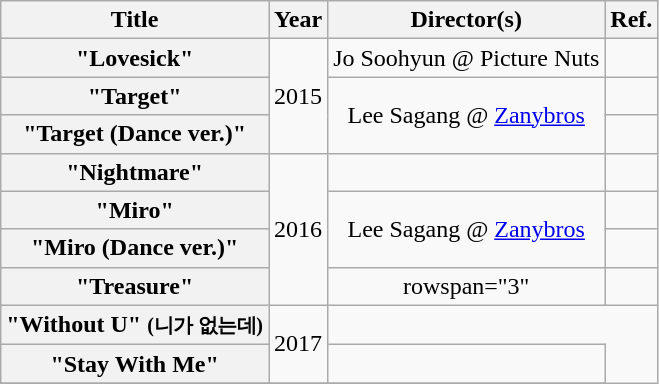<table class="wikitable plainrowheaders" style="text-align:center">
<tr>
<th scope="col">Title</th>
<th scope="col">Year</th>
<th scope="col">Director(s)</th>
<th scope="col">Ref.</th>
</tr>
<tr>
<th scope="row">"Lovesick"</th>
<td rowspan="3">2015</td>
<td>Jo Soohyun @ Picture Nuts</td>
<td></td>
</tr>
<tr>
<th scope="row">"Target"</th>
<td rowspan="2">Lee Sagang @ <a href='#'>Zanybros</a></td>
<td></td>
</tr>
<tr>
<th scope="row">"Target (Dance ver.)"</th>
<td></td>
</tr>
<tr>
<th scope="row">"Nightmare"</th>
<td rowspan="4">2016</td>
<td></td>
<td></td>
</tr>
<tr>
<th scope="row">"Miro"</th>
<td rowspan="2">Lee Sagang @ <a href='#'>Zanybros</a></td>
<td></td>
</tr>
<tr>
<th scope="row">"Miro (Dance ver.)"</th>
<td></td>
</tr>
<tr>
<th scope="row">"Treasure"</th>
<td>rowspan="3" </td>
<td></td>
</tr>
<tr>
<th scope="row">"Without U" <small>(니가 없는데)</small></th>
<td rowspan="2">2017</td>
</tr>
<tr>
<th scope="row">"Stay With Me"</th>
<td></td>
</tr>
<tr>
</tr>
</table>
